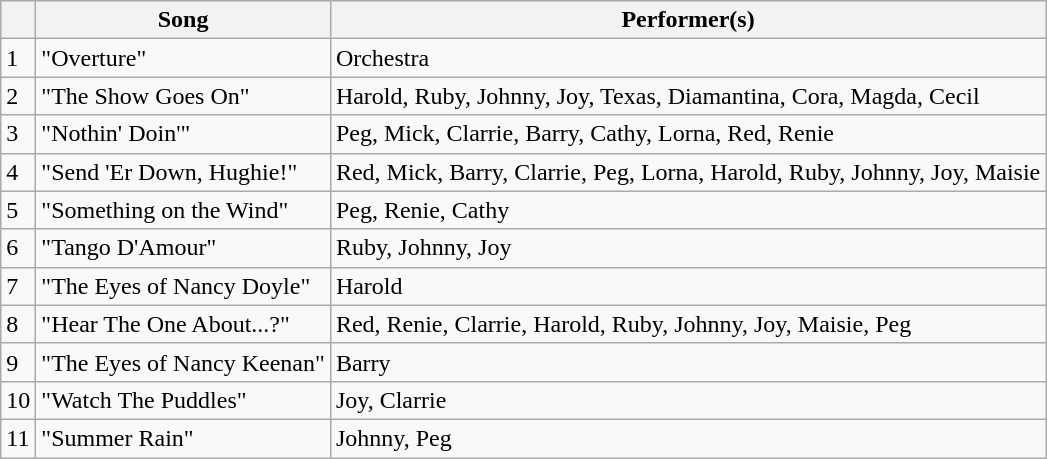<table class="wikitable">
<tr>
<th></th>
<th>Song</th>
<th>Performer(s)</th>
</tr>
<tr>
<td>1</td>
<td>"Overture"</td>
<td>Orchestra</td>
</tr>
<tr>
<td>2</td>
<td>"The Show Goes On"</td>
<td>Harold, Ruby, Johnny, Joy, Texas, Diamantina, Cora, Magda, Cecil</td>
</tr>
<tr>
<td>3</td>
<td>"Nothin' Doin'"</td>
<td>Peg, Mick, Clarrie, Barry, Cathy, Lorna, Red, Renie</td>
</tr>
<tr>
<td>4</td>
<td>"Send 'Er Down, Hughie!"</td>
<td>Red, Mick, Barry, Clarrie, Peg, Lorna, Harold, Ruby, Johnny, Joy, Maisie</td>
</tr>
<tr>
<td>5</td>
<td>"Something on the Wind"</td>
<td>Peg, Renie, Cathy</td>
</tr>
<tr>
<td>6</td>
<td>"Tango D'Amour"</td>
<td>Ruby, Johnny, Joy</td>
</tr>
<tr>
<td>7</td>
<td>"The Eyes of Nancy Doyle"</td>
<td>Harold</td>
</tr>
<tr>
<td>8</td>
<td>"Hear The One About...?"</td>
<td>Red, Renie, Clarrie, Harold, Ruby, Johnny, Joy, Maisie, Peg</td>
</tr>
<tr>
<td>9</td>
<td>"The Eyes of Nancy Keenan"</td>
<td>Barry</td>
</tr>
<tr>
<td>10</td>
<td>"Watch The Puddles"</td>
<td>Joy, Clarrie</td>
</tr>
<tr>
<td>11</td>
<td>"Summer Rain"</td>
<td>Johnny, Peg</td>
</tr>
</table>
